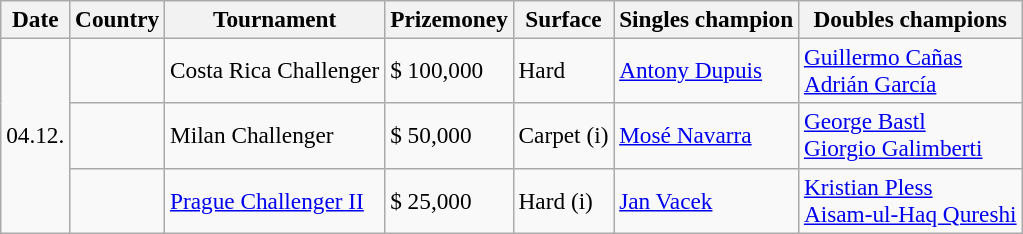<table class="sortable wikitable" style=font-size:97%>
<tr>
<th>Date</th>
<th>Country</th>
<th>Tournament</th>
<th>Prizemoney</th>
<th>Surface</th>
<th>Singles champion</th>
<th>Doubles champions</th>
</tr>
<tr>
<td rowspan="3">04.12.</td>
<td></td>
<td>Costa Rica Challenger</td>
<td>$ 100,000</td>
<td>Hard</td>
<td> <a href='#'>Antony Dupuis</a></td>
<td> <a href='#'>Guillermo Cañas</a><br> <a href='#'>Adrián García</a></td>
</tr>
<tr>
<td></td>
<td>Milan Challenger</td>
<td>$ 50,000</td>
<td>Carpet (i)</td>
<td> <a href='#'>Mosé Navarra</a></td>
<td> <a href='#'>George Bastl</a><br> <a href='#'>Giorgio Galimberti</a></td>
</tr>
<tr>
<td></td>
<td><a href='#'>Prague Challenger II</a></td>
<td>$ 25,000</td>
<td>Hard (i)</td>
<td> <a href='#'>Jan Vacek</a></td>
<td> <a href='#'>Kristian Pless</a> <br> <a href='#'>Aisam-ul-Haq Qureshi</a></td>
</tr>
</table>
